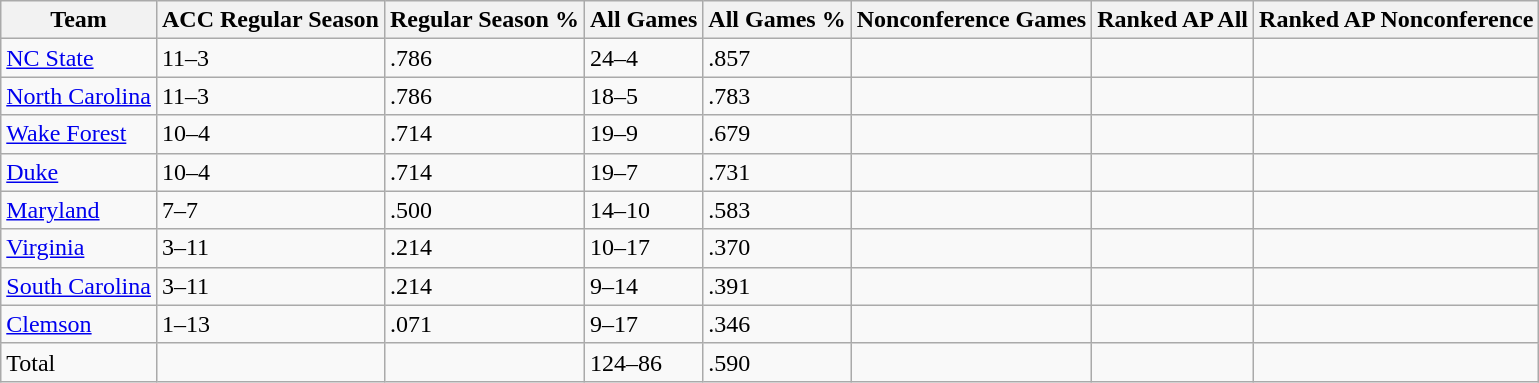<table class="wikitable">
<tr>
<th>Team</th>
<th>ACC Regular Season</th>
<th>Regular Season %</th>
<th>All Games</th>
<th>All Games %</th>
<th>Nonconference Games</th>
<th>Ranked AP All</th>
<th>Ranked AP Nonconference</th>
</tr>
<tr>
<td><a href='#'>NC State</a></td>
<td>11–3</td>
<td>.786</td>
<td>24–4</td>
<td>.857</td>
<td></td>
<td></td>
<td></td>
</tr>
<tr>
<td><a href='#'>North Carolina</a></td>
<td>11–3</td>
<td>.786</td>
<td>18–5</td>
<td>.783</td>
<td></td>
<td></td>
<td></td>
</tr>
<tr>
<td><a href='#'>Wake Forest</a></td>
<td>10–4</td>
<td>.714</td>
<td>19–9</td>
<td>.679</td>
<td></td>
<td></td>
<td></td>
</tr>
<tr>
<td><a href='#'>Duke</a></td>
<td>10–4</td>
<td>.714</td>
<td>19–7</td>
<td>.731</td>
<td></td>
<td></td>
<td></td>
</tr>
<tr>
<td><a href='#'>Maryland</a></td>
<td>7–7</td>
<td>.500</td>
<td>14–10</td>
<td>.583</td>
<td></td>
<td></td>
<td></td>
</tr>
<tr>
<td><a href='#'>Virginia</a></td>
<td>3–11</td>
<td>.214</td>
<td>10–17</td>
<td>.370</td>
<td></td>
<td></td>
<td></td>
</tr>
<tr>
<td><a href='#'>South Carolina</a></td>
<td>3–11</td>
<td>.214</td>
<td>9–14</td>
<td>.391</td>
<td></td>
<td></td>
<td></td>
</tr>
<tr>
<td><a href='#'>Clemson</a></td>
<td>1–13</td>
<td>.071</td>
<td>9–17</td>
<td>.346</td>
<td></td>
<td></td>
<td></td>
</tr>
<tr>
<td>Total</td>
<td></td>
<td></td>
<td>124–86</td>
<td>.590</td>
<td></td>
<td></td>
<td></td>
</tr>
</table>
